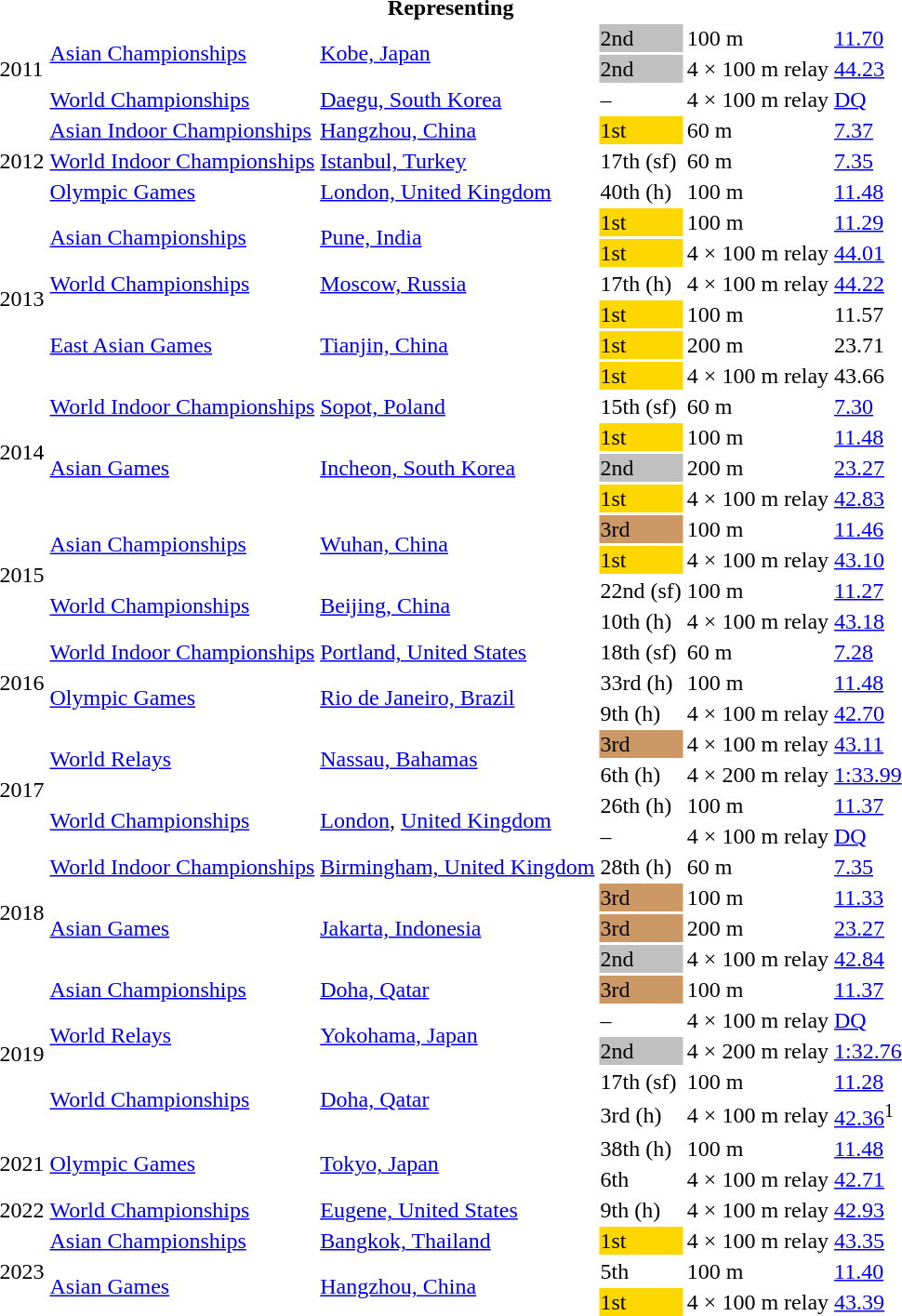<table>
<tr>
<th colspan="6">Representing </th>
</tr>
<tr>
<td rowspan=3>2011</td>
<td rowspan=2><a href='#'>Asian Championships</a></td>
<td rowspan=2><a href='#'>Kobe, Japan</a></td>
<td bgcolor=silver>2nd</td>
<td>100 m</td>
<td><a href='#'>11.70</a></td>
</tr>
<tr>
<td bgcolor=silver>2nd</td>
<td>4 × 100 m relay</td>
<td><a href='#'>44.23</a></td>
</tr>
<tr>
<td><a href='#'>World Championships</a></td>
<td><a href='#'>Daegu, South Korea</a></td>
<td>–</td>
<td>4 × 100 m relay</td>
<td><a href='#'>DQ</a></td>
</tr>
<tr>
<td rowspan=3>2012</td>
<td><a href='#'>Asian Indoor Championships</a></td>
<td><a href='#'>Hangzhou, China</a></td>
<td bgcolor=gold>1st</td>
<td>60 m</td>
<td><a href='#'>7.37</a></td>
</tr>
<tr>
<td><a href='#'>World Indoor Championships</a></td>
<td><a href='#'>Istanbul, Turkey</a></td>
<td>17th (sf)</td>
<td>60 m</td>
<td><a href='#'>7.35</a></td>
</tr>
<tr>
<td><a href='#'>Olympic Games</a></td>
<td><a href='#'>London, United Kingdom</a></td>
<td>40th (h)</td>
<td>100 m</td>
<td><a href='#'>11.48</a></td>
</tr>
<tr>
<td rowspan=6>2013</td>
<td rowspan=2><a href='#'>Asian Championships</a></td>
<td rowspan=2><a href='#'>Pune, India</a></td>
<td bgcolor=gold>1st</td>
<td>100 m</td>
<td><a href='#'>11.29</a></td>
</tr>
<tr>
<td bgcolor=gold>1st</td>
<td>4 × 100 m relay</td>
<td><a href='#'>44.01</a></td>
</tr>
<tr>
<td><a href='#'>World Championships</a></td>
<td><a href='#'>Moscow, Russia</a></td>
<td>17th (h)</td>
<td>4 × 100 m relay</td>
<td><a href='#'>44.22</a></td>
</tr>
<tr>
<td rowspan=3><a href='#'>East Asian Games</a></td>
<td rowspan=3><a href='#'>Tianjin, China</a></td>
<td bgcolor=gold>1st</td>
<td>100 m</td>
<td>11.57</td>
</tr>
<tr>
<td bgcolor=gold>1st</td>
<td>200 m</td>
<td>23.71</td>
</tr>
<tr>
<td bgcolor=gold>1st</td>
<td>4 × 100 m relay</td>
<td>43.66</td>
</tr>
<tr>
<td rowspan=4>2014</td>
<td><a href='#'>World Indoor Championships</a></td>
<td><a href='#'>Sopot, Poland</a></td>
<td>15th (sf)</td>
<td>60 m</td>
<td><a href='#'>7.30</a></td>
</tr>
<tr>
<td rowspan=3><a href='#'>Asian Games</a></td>
<td rowspan=3><a href='#'>Incheon, South Korea</a></td>
<td bgcolor=gold>1st</td>
<td>100 m</td>
<td><a href='#'>11.48</a></td>
</tr>
<tr>
<td bgcolor=silver>2nd</td>
<td>200 m</td>
<td><a href='#'>23.27</a></td>
</tr>
<tr>
<td bgcolor=gold>1st</td>
<td>4 × 100 m relay</td>
<td><a href='#'>42.83</a></td>
</tr>
<tr>
<td rowspan=4>2015</td>
<td rowspan=2><a href='#'>Asian Championships</a></td>
<td rowspan=2><a href='#'>Wuhan, China</a></td>
<td bgcolor=cc9966>3rd</td>
<td>100 m</td>
<td><a href='#'>11.46</a></td>
</tr>
<tr>
<td bgcolor=gold>1st</td>
<td>4 × 100 m relay</td>
<td><a href='#'>43.10</a></td>
</tr>
<tr>
<td rowspan=2><a href='#'>World Championships</a></td>
<td rowspan=2><a href='#'>Beijing, China</a></td>
<td>22nd (sf)</td>
<td>100 m</td>
<td><a href='#'>11.27</a></td>
</tr>
<tr>
<td>10th (h)</td>
<td>4 × 100 m relay</td>
<td><a href='#'>43.18</a></td>
</tr>
<tr>
<td rowspan=3>2016</td>
<td><a href='#'>World Indoor Championships</a></td>
<td><a href='#'>Portland, United States</a></td>
<td>18th (sf)</td>
<td>60 m</td>
<td><a href='#'>7.28</a></td>
</tr>
<tr>
<td rowspan=2><a href='#'>Olympic Games</a></td>
<td rowspan=2><a href='#'>Rio de Janeiro, Brazil</a></td>
<td>33rd (h)</td>
<td>100 m</td>
<td><a href='#'>11.48</a></td>
</tr>
<tr>
<td>9th (h)</td>
<td>4 × 100 m relay</td>
<td><a href='#'>42.70</a></td>
</tr>
<tr>
<td rowspan=4>2017</td>
<td rowspan=2><a href='#'>World Relays</a></td>
<td rowspan=2><a href='#'>Nassau, Bahamas</a></td>
<td bgcolor=cc9966>3rd</td>
<td>4 × 100 m relay</td>
<td><a href='#'>43.11</a></td>
</tr>
<tr>
<td>6th (h)</td>
<td>4 × 200 m relay</td>
<td><a href='#'>1:33.99</a></td>
</tr>
<tr>
<td rowspan=2><a href='#'>World Championships</a></td>
<td rowspan=2><a href='#'>London</a>, <a href='#'>United Kingdom</a></td>
<td>26th (h)</td>
<td>100 m</td>
<td><a href='#'>11.37</a></td>
</tr>
<tr>
<td>–</td>
<td>4 × 100 m relay</td>
<td><a href='#'>DQ</a></td>
</tr>
<tr>
<td rowspan=4>2018</td>
<td><a href='#'>World Indoor Championships</a></td>
<td><a href='#'>Birmingham, United Kingdom</a></td>
<td>28th (h)</td>
<td>60 m</td>
<td><a href='#'>7.35</a></td>
</tr>
<tr>
<td rowspan=3><a href='#'>Asian Games</a></td>
<td rowspan=3><a href='#'>Jakarta, Indonesia</a></td>
<td bgcolor=cc9966>3rd</td>
<td>100 m</td>
<td><a href='#'>11.33</a></td>
</tr>
<tr>
<td bgcolor=cc9966>3rd</td>
<td>200 m</td>
<td><a href='#'>23.27</a></td>
</tr>
<tr>
<td bgcolor=silver>2nd</td>
<td>4 × 100 m relay</td>
<td><a href='#'>42.84</a></td>
</tr>
<tr>
<td rowspan=5>2019</td>
<td><a href='#'>Asian Championships</a></td>
<td><a href='#'>Doha, Qatar</a></td>
<td bgcolor=cc9966>3rd</td>
<td>100 m</td>
<td><a href='#'>11.37</a></td>
</tr>
<tr>
<td rowspan=2><a href='#'>World Relays</a></td>
<td rowspan=2><a href='#'>Yokohama, Japan</a></td>
<td>–</td>
<td>4 × 100 m relay</td>
<td><a href='#'>DQ</a></td>
</tr>
<tr>
<td bgcolor=silver>2nd</td>
<td>4 × 200 m relay</td>
<td><a href='#'>1:32.76</a></td>
</tr>
<tr>
<td rowspan=2><a href='#'>World Championships</a></td>
<td rowspan=2><a href='#'>Doha, Qatar</a></td>
<td>17th (sf)</td>
<td>100 m</td>
<td><a href='#'>11.28</a></td>
</tr>
<tr>
<td>3rd (h)</td>
<td>4 × 100 m relay</td>
<td><a href='#'>42.36</a><sup>1</sup></td>
</tr>
<tr>
<td rowspan=2>2021</td>
<td rowspan=2><a href='#'>Olympic Games</a></td>
<td rowspan=2><a href='#'>Tokyo, Japan</a></td>
<td>38th (h)</td>
<td>100 m</td>
<td><a href='#'>11.48</a></td>
</tr>
<tr>
<td>6th</td>
<td>4 × 100 m relay</td>
<td><a href='#'>42.71</a></td>
</tr>
<tr>
<td>2022</td>
<td><a href='#'>World Championships</a></td>
<td><a href='#'>Eugene, United States</a></td>
<td>9th (h)</td>
<td>4 × 100 m relay</td>
<td><a href='#'>42.93</a></td>
</tr>
<tr>
<td rowspan=3>2023</td>
<td><a href='#'>Asian Championships</a></td>
<td><a href='#'>Bangkok, Thailand</a></td>
<td bgcolor=gold>1st</td>
<td>4 × 100 m relay</td>
<td><a href='#'>43.35</a></td>
</tr>
<tr>
<td rowspan=2><a href='#'>Asian Games</a></td>
<td rowspan=2><a href='#'>Hangzhou, China</a></td>
<td>5th</td>
<td>100 m</td>
<td><a href='#'>11.40</a></td>
</tr>
<tr>
<td bgcolor=gold>1st</td>
<td>4 × 100 m relay</td>
<td><a href='#'>43.39</a></td>
</tr>
</table>
